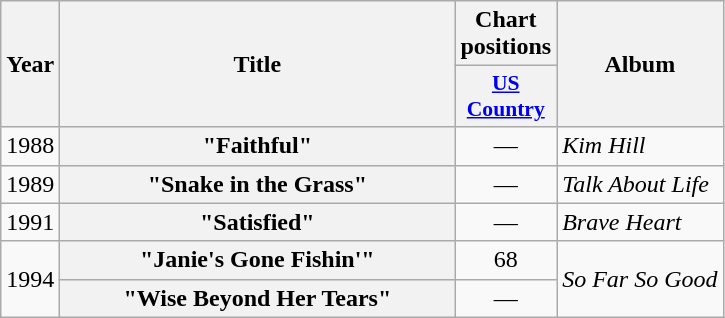<table class="wikitable plainrowheaders" style=text-align:center;>
<tr>
<th scope="col" rowspan="2">Year</th>
<th scope="col" rowspan="2" style="width:16em;">Title</th>
<th scope="col" colspan="1">Chart positions</th>
<th scope="col" rowspan="2">Album</th>
</tr>
<tr>
<th style="width:4em;font-size:90%;"><a href='#'>US Country</a></th>
</tr>
<tr>
<td>1988</td>
<th scope="row">"Faithful"</th>
<td>—</td>
<td align="left"><em>Kim Hill</em></td>
</tr>
<tr>
<td>1989</td>
<th scope="row">"Snake in the Grass"</th>
<td>—</td>
<td align="left"><em>Talk About Life</em></td>
</tr>
<tr>
<td>1991</td>
<th scope="row">"Satisfied"</th>
<td>—</td>
<td align="left"><em>Brave Heart</em></td>
</tr>
<tr>
<td rowspan="2">1994</td>
<th scope="row">"Janie's Gone Fishin'"</th>
<td>68</td>
<td align="left" rowspan="2"><em>So Far So Good</em></td>
</tr>
<tr>
<th scope="row">"Wise Beyond Her Tears"</th>
<td>—</td>
</tr>
</table>
